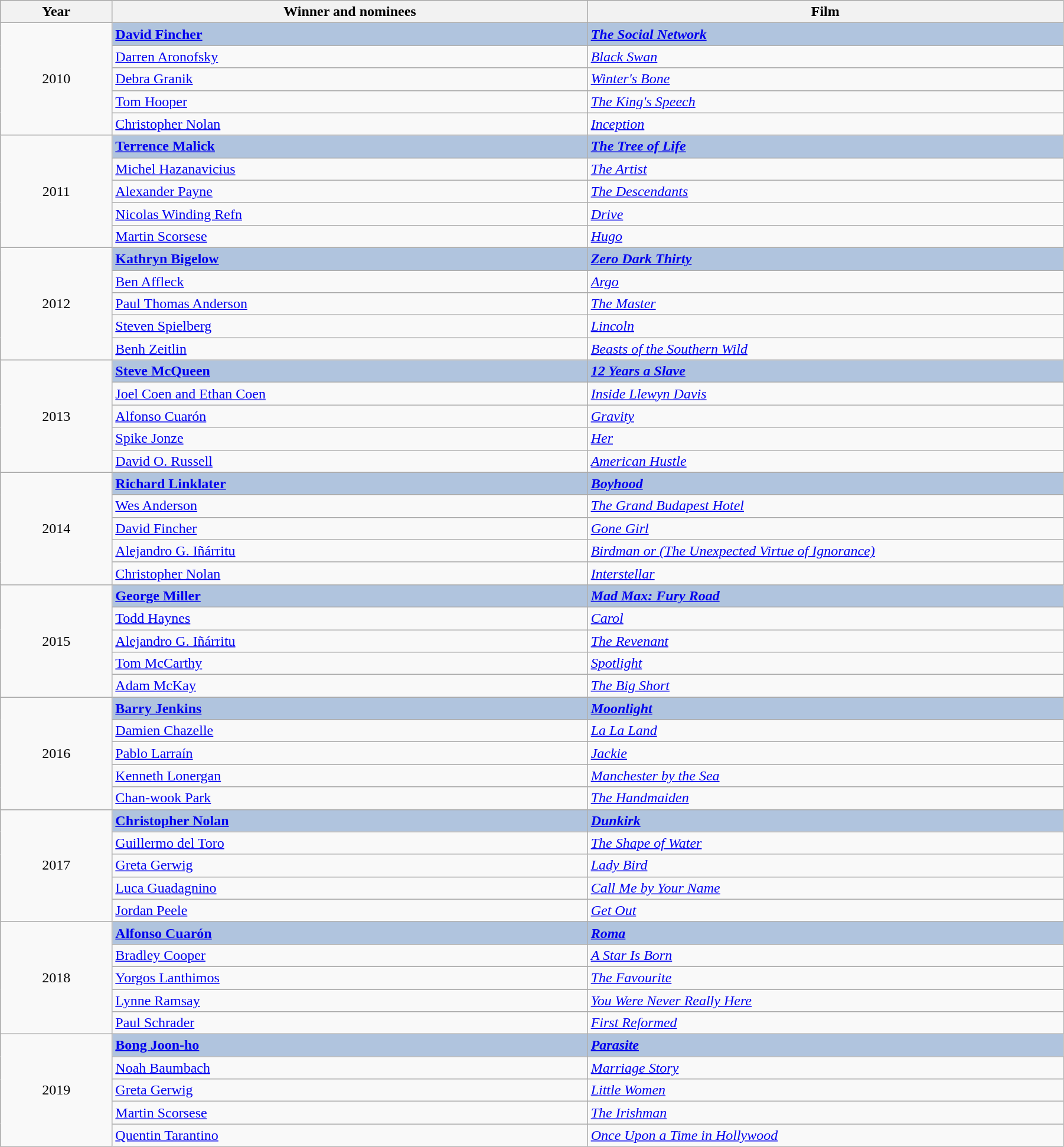<table class="wikitable" width="95%" cellpadding="5">
<tr>
<th width="100"><strong>Year</strong></th>
<th width="450"><strong>Winner and nominees</strong></th>
<th width="450"><strong>Film</strong></th>
</tr>
<tr>
<td rowspan="5" style="text-align:center;">2010</td>
<td style="background:#B0C4DE;"><strong><a href='#'>David Fincher</a></strong></td>
<td style="background:#B0C4DE;"><strong><em><a href='#'>The Social Network</a></em></strong></td>
</tr>
<tr>
<td><a href='#'>Darren Aronofsky</a></td>
<td><em><a href='#'>Black Swan</a></em></td>
</tr>
<tr>
<td><a href='#'>Debra Granik</a></td>
<td><em><a href='#'>Winter's Bone</a></em></td>
</tr>
<tr>
<td><a href='#'>Tom Hooper</a></td>
<td><em><a href='#'>The King's Speech</a></em></td>
</tr>
<tr>
<td><a href='#'>Christopher Nolan</a></td>
<td><em><a href='#'>Inception</a></em></td>
</tr>
<tr>
<td rowspan="5" style="text-align:center;">2011</td>
<td style="background:#B0C4DE;"><strong><a href='#'>Terrence Malick</a></strong></td>
<td style="background:#B0C4DE;"><strong><em><a href='#'>The Tree of Life</a></em></strong></td>
</tr>
<tr>
<td><a href='#'>Michel Hazanavicius</a></td>
<td><em><a href='#'>The Artist</a></em></td>
</tr>
<tr>
<td><a href='#'>Alexander Payne</a></td>
<td><em><a href='#'>The Descendants</a></em></td>
</tr>
<tr>
<td><a href='#'>Nicolas Winding Refn</a></td>
<td><em><a href='#'>Drive</a></em></td>
</tr>
<tr>
<td><a href='#'>Martin Scorsese</a></td>
<td><em><a href='#'>Hugo</a></em></td>
</tr>
<tr>
<td rowspan="5" style="text-align:center;">2012</td>
<td style="background:#B0C4DE;"><strong><a href='#'>Kathryn Bigelow</a></strong></td>
<td style="background:#B0C4DE;"><strong><em><a href='#'>Zero Dark Thirty</a></em></strong></td>
</tr>
<tr>
<td><a href='#'>Ben Affleck</a></td>
<td><em><a href='#'>Argo</a></em></td>
</tr>
<tr>
<td><a href='#'>Paul Thomas Anderson</a></td>
<td><em><a href='#'>The Master</a></em></td>
</tr>
<tr>
<td><a href='#'>Steven Spielberg</a></td>
<td><em><a href='#'>Lincoln</a></em></td>
</tr>
<tr>
<td><a href='#'>Benh Zeitlin</a></td>
<td><em><a href='#'>Beasts of the Southern Wild</a></em></td>
</tr>
<tr>
<td rowspan="5" style="text-align:center;">2013</td>
<td style="background:#B0C4DE;"><strong><a href='#'>Steve McQueen</a></strong></td>
<td style="background:#B0C4DE;"><strong><em><a href='#'>12 Years a Slave</a></em></strong></td>
</tr>
<tr>
<td><a href='#'>Joel Coen and Ethan Coen</a></td>
<td><em><a href='#'>Inside Llewyn Davis</a></em></td>
</tr>
<tr>
<td><a href='#'>Alfonso Cuarón</a></td>
<td><em><a href='#'>Gravity</a></em></td>
</tr>
<tr>
<td><a href='#'>Spike Jonze</a></td>
<td><em><a href='#'>Her</a></em></td>
</tr>
<tr>
<td><a href='#'>David O. Russell</a></td>
<td><em><a href='#'>American Hustle</a></em></td>
</tr>
<tr>
<td rowspan="5" style="text-align:center;">2014</td>
<td style="background:#B0C4DE;"><strong><a href='#'>Richard Linklater</a></strong></td>
<td style="background:#B0C4DE;"><strong><em><a href='#'>Boyhood</a></em></strong></td>
</tr>
<tr>
<td><a href='#'>Wes Anderson</a></td>
<td><em><a href='#'>The Grand Budapest Hotel</a></em></td>
</tr>
<tr>
<td><a href='#'>David Fincher</a></td>
<td><em><a href='#'>Gone Girl</a></em></td>
</tr>
<tr>
<td><a href='#'>Alejandro G. Iñárritu</a></td>
<td><em><a href='#'>Birdman or (The Unexpected Virtue of Ignorance)</a></em></td>
</tr>
<tr>
<td><a href='#'>Christopher Nolan</a></td>
<td><em><a href='#'>Interstellar</a></em></td>
</tr>
<tr>
<td rowspan="5" style="text-align:center;">2015</td>
<td style="background:#B0C4DE;"><strong><a href='#'>George Miller</a></strong></td>
<td style="background:#B0C4DE;"><strong><em><a href='#'>Mad Max: Fury Road</a></em></strong></td>
</tr>
<tr>
<td><a href='#'>Todd Haynes</a></td>
<td><em><a href='#'>Carol</a></em></td>
</tr>
<tr>
<td><a href='#'>Alejandro G. Iñárritu</a></td>
<td><em><a href='#'>The Revenant</a></em></td>
</tr>
<tr>
<td><a href='#'>Tom McCarthy</a></td>
<td><em><a href='#'>Spotlight</a></em></td>
</tr>
<tr>
<td><a href='#'>Adam McKay</a></td>
<td><em><a href='#'>The Big Short</a></em></td>
</tr>
<tr>
<td rowspan="5" style="text-align:center;">2016</td>
<td style="background:#B0C4DE;"><strong><a href='#'>Barry Jenkins</a></strong></td>
<td style="background:#B0C4DE;"><strong><em><a href='#'>Moonlight</a></em></strong></td>
</tr>
<tr>
<td><a href='#'>Damien Chazelle</a></td>
<td><em><a href='#'>La La Land</a></em></td>
</tr>
<tr>
<td><a href='#'>Pablo Larraín</a></td>
<td><em><a href='#'>Jackie</a></em></td>
</tr>
<tr>
<td><a href='#'>Kenneth Lonergan</a></td>
<td><em><a href='#'>Manchester by the Sea</a></em></td>
</tr>
<tr>
<td><a href='#'>Chan-wook Park</a></td>
<td><em><a href='#'>The Handmaiden</a></em></td>
</tr>
<tr>
<td rowspan="5" style="text-align:center;">2017</td>
<td style="background:#B0C4DE;"><strong><a href='#'>Christopher Nolan</a></strong></td>
<td style="background:#B0C4DE;"><strong><em><a href='#'>Dunkirk</a></em></strong></td>
</tr>
<tr>
<td><a href='#'>Guillermo del Toro</a></td>
<td><em><a href='#'>The Shape of Water</a></em></td>
</tr>
<tr>
<td><a href='#'>Greta Gerwig</a></td>
<td><em><a href='#'>Lady Bird</a></em></td>
</tr>
<tr>
<td><a href='#'>Luca Guadagnino</a></td>
<td><em><a href='#'>Call Me by Your Name</a></em></td>
</tr>
<tr>
<td><a href='#'>Jordan Peele</a></td>
<td><em><a href='#'>Get Out</a></em></td>
</tr>
<tr>
<td rowspan="5" style="text-align:center;">2018</td>
<td style="background:#B0C4DE;"><strong><a href='#'>Alfonso Cuarón</a></strong></td>
<td style="background:#B0C4DE;"><strong><em><a href='#'>Roma</a></em></strong></td>
</tr>
<tr>
<td><a href='#'>Bradley Cooper</a></td>
<td><em><a href='#'>A Star Is Born</a></em></td>
</tr>
<tr>
<td><a href='#'>Yorgos Lanthimos</a></td>
<td><em><a href='#'>The Favourite</a></em></td>
</tr>
<tr>
<td><a href='#'>Lynne Ramsay</a></td>
<td><em><a href='#'>You Were Never Really Here</a></em></td>
</tr>
<tr>
<td><a href='#'>Paul Schrader</a></td>
<td><em><a href='#'>First Reformed</a></em></td>
</tr>
<tr>
<td rowspan="5" style="text-align:center;">2019</td>
<td style="background:#B0C4DE;"><strong><a href='#'>Bong Joon-ho</a></strong></td>
<td style="background:#B0C4DE;"><strong><em><a href='#'>Parasite</a></em></strong></td>
</tr>
<tr>
<td><a href='#'>Noah Baumbach</a></td>
<td><em><a href='#'>Marriage Story</a></em></td>
</tr>
<tr>
<td><a href='#'>Greta Gerwig</a></td>
<td><em><a href='#'>Little Women</a></em></td>
</tr>
<tr>
<td><a href='#'>Martin Scorsese</a></td>
<td><em><a href='#'>The Irishman</a></em></td>
</tr>
<tr>
<td><a href='#'>Quentin Tarantino</a></td>
<td><em><a href='#'>Once Upon a Time in Hollywood</a></em></td>
</tr>
</table>
